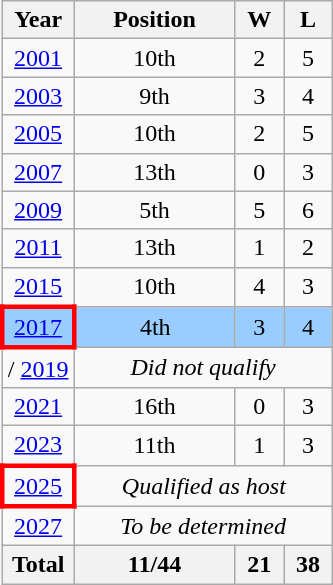<table class="wikitable" style="text-align: center;">
<tr>
<th>Year</th>
<th width="100">Position</th>
<th width="25">W</th>
<th width="25">L</th>
</tr>
<tr>
<td> <a href='#'>2001</a></td>
<td>10th</td>
<td>2</td>
<td>5</td>
</tr>
<tr>
<td> <a href='#'>2003</a></td>
<td>9th</td>
<td>3</td>
<td>4</td>
</tr>
<tr>
<td> <a href='#'>2005</a></td>
<td>10th</td>
<td>2</td>
<td>5</td>
</tr>
<tr>
<td> <a href='#'>2007</a></td>
<td>13th</td>
<td>0</td>
<td>3</td>
</tr>
<tr>
<td> <a href='#'>2009</a></td>
<td>5th</td>
<td>5</td>
<td>6</td>
</tr>
<tr>
<td> <a href='#'>2011</a></td>
<td>13th</td>
<td>1</td>
<td>2</td>
</tr>
<tr>
<td> <a href='#'>2015</a></td>
<td>10th</td>
<td>4</td>
<td>3</td>
</tr>
<tr style="background:#9acdff;">
<td style="border: 3px solid red"> <a href='#'>2017</a></td>
<td>4th</td>
<td>3</td>
<td>4</td>
</tr>
<tr>
<td>/ <a href='#'>2019</a></td>
<td colspan="4"><em>Did not qualify</em></td>
</tr>
<tr>
<td> <a href='#'>2021</a></td>
<td>16th</td>
<td>0</td>
<td>3</td>
</tr>
<tr>
<td> <a href='#'>2023</a></td>
<td>11th</td>
<td>1</td>
<td>3</td>
</tr>
<tr>
<td style="border: 3px solid red"> <a href='#'>2025</a></td>
<td colspan=3><em>Qualified as host</em></td>
</tr>
<tr>
<td> <a href='#'>2027</a></td>
<td colspan=3><em>To be determined</em></td>
</tr>
<tr>
<th>Total</th>
<th>11/44</th>
<th>21</th>
<th>38</th>
</tr>
</table>
